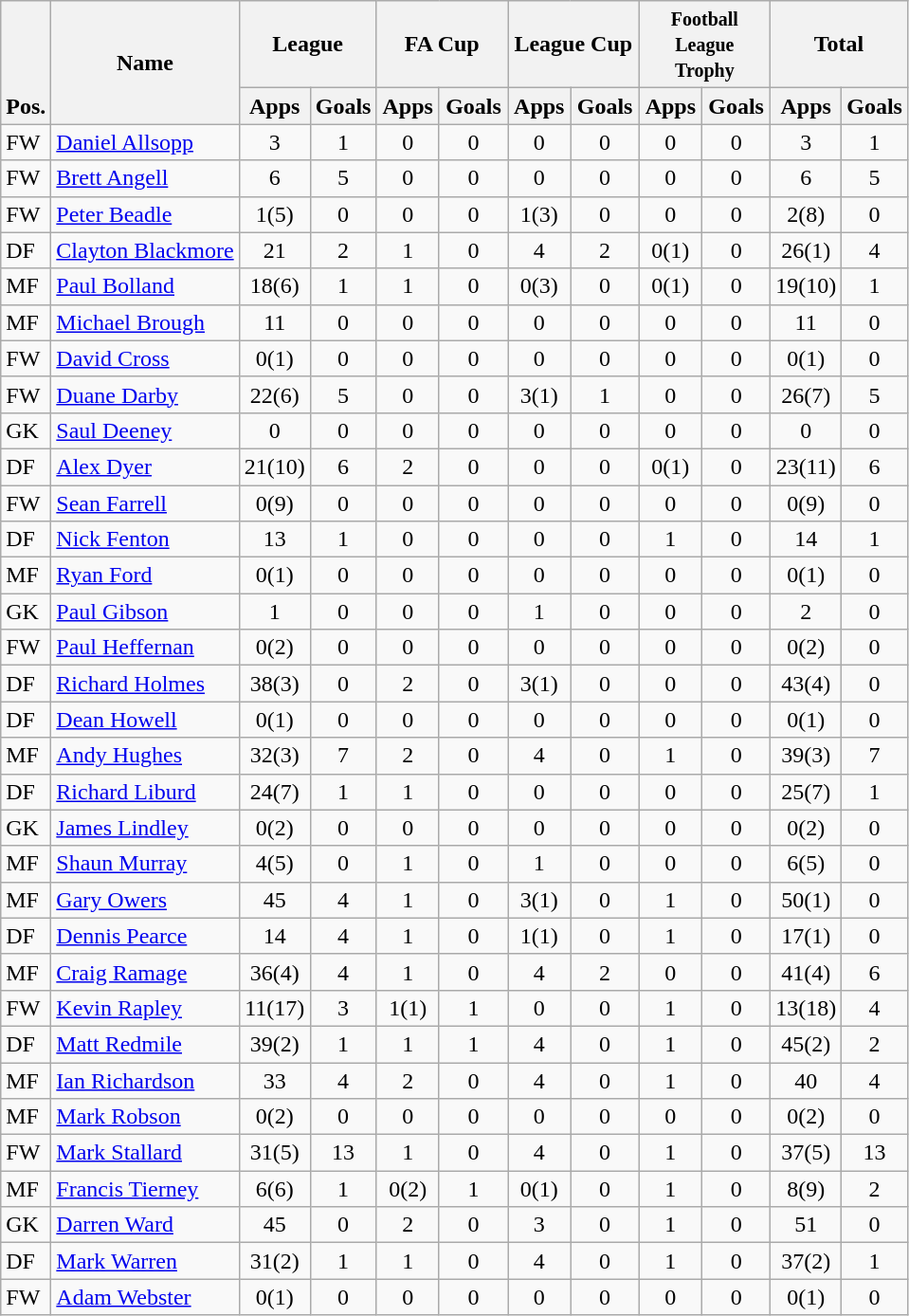<table class="wikitable" style="text-align:center">
<tr>
<th rowspan="2" valign="bottom">Pos.</th>
<th rowspan="2">Name</th>
<th colspan="2" width="85">League</th>
<th colspan="2" width="85">FA Cup</th>
<th colspan="2" width="85">League Cup</th>
<th colspan="2" width="85"><small> Football League Trophy </small></th>
<th colspan="2" width="85">Total</th>
</tr>
<tr>
<th>Apps</th>
<th>Goals</th>
<th>Apps</th>
<th>Goals</th>
<th>Apps</th>
<th>Goals</th>
<th>Apps</th>
<th>Goals</th>
<th>Apps</th>
<th>Goals</th>
</tr>
<tr>
<td align="left">FW</td>
<td align="left"> <a href='#'>Daniel Allsopp</a></td>
<td>3</td>
<td>1</td>
<td>0</td>
<td>0</td>
<td>0</td>
<td>0</td>
<td>0</td>
<td>0</td>
<td>3</td>
<td>1</td>
</tr>
<tr>
<td align="left">FW</td>
<td align="left"> <a href='#'>Brett Angell</a></td>
<td>6</td>
<td>5</td>
<td>0</td>
<td>0</td>
<td>0</td>
<td>0</td>
<td>0</td>
<td>0</td>
<td>6</td>
<td>5</td>
</tr>
<tr>
<td align="left">FW</td>
<td align="left"> <a href='#'>Peter Beadle</a></td>
<td>1(5)</td>
<td>0</td>
<td>0</td>
<td>0</td>
<td>1(3)</td>
<td>0</td>
<td>0</td>
<td>0</td>
<td>2(8)</td>
<td>0</td>
</tr>
<tr>
<td align="left">DF</td>
<td align="left"> <a href='#'>Clayton Blackmore</a></td>
<td>21</td>
<td>2</td>
<td>1</td>
<td>0</td>
<td>4</td>
<td>2</td>
<td>0(1)</td>
<td>0</td>
<td>26(1)</td>
<td>4</td>
</tr>
<tr>
<td align="left">MF</td>
<td align="left"> <a href='#'>Paul Bolland</a></td>
<td>18(6)</td>
<td>1</td>
<td>1</td>
<td>0</td>
<td>0(3)</td>
<td>0</td>
<td>0(1)</td>
<td>0</td>
<td>19(10)</td>
<td>1</td>
</tr>
<tr>
<td align="left">MF</td>
<td align="left"> <a href='#'>Michael Brough</a></td>
<td>11</td>
<td>0</td>
<td>0</td>
<td>0</td>
<td>0</td>
<td>0</td>
<td>0</td>
<td>0</td>
<td>11</td>
<td>0</td>
</tr>
<tr>
<td align="left">FW</td>
<td align="left"> <a href='#'>David Cross</a></td>
<td>0(1)</td>
<td>0</td>
<td>0</td>
<td>0</td>
<td>0</td>
<td>0</td>
<td>0</td>
<td>0</td>
<td>0(1)</td>
<td>0</td>
</tr>
<tr>
<td align="left">FW</td>
<td align="left"> <a href='#'>Duane Darby</a></td>
<td>22(6)</td>
<td>5</td>
<td>0</td>
<td>0</td>
<td>3(1)</td>
<td>1</td>
<td>0</td>
<td>0</td>
<td>26(7)</td>
<td>5</td>
</tr>
<tr>
<td align="left">GK</td>
<td align="left"> <a href='#'>Saul Deeney</a></td>
<td>0</td>
<td>0</td>
<td>0</td>
<td>0</td>
<td>0</td>
<td>0</td>
<td>0</td>
<td>0</td>
<td>0</td>
<td>0</td>
</tr>
<tr>
<td align="left">DF</td>
<td align="left"> <a href='#'>Alex Dyer</a></td>
<td>21(10)</td>
<td>6</td>
<td>2</td>
<td>0</td>
<td>0</td>
<td>0</td>
<td>0(1)</td>
<td>0</td>
<td>23(11)</td>
<td>6</td>
</tr>
<tr>
<td align="left">FW</td>
<td align="left"> <a href='#'>Sean Farrell</a></td>
<td>0(9)</td>
<td>0</td>
<td>0</td>
<td>0</td>
<td>0</td>
<td>0</td>
<td>0</td>
<td>0</td>
<td>0(9)</td>
<td>0</td>
</tr>
<tr>
<td align="left">DF</td>
<td align="left"> <a href='#'>Nick Fenton</a></td>
<td>13</td>
<td>1</td>
<td>0</td>
<td>0</td>
<td>0</td>
<td>0</td>
<td>1</td>
<td>0</td>
<td>14</td>
<td>1</td>
</tr>
<tr>
<td align="left">MF</td>
<td align="left"> <a href='#'>Ryan Ford</a></td>
<td>0(1)</td>
<td>0</td>
<td>0</td>
<td>0</td>
<td>0</td>
<td>0</td>
<td>0</td>
<td>0</td>
<td>0(1)</td>
<td>0</td>
</tr>
<tr>
<td align="left">GK</td>
<td align="left"> <a href='#'>Paul Gibson</a></td>
<td>1</td>
<td>0</td>
<td>0</td>
<td>0</td>
<td>1</td>
<td>0</td>
<td>0</td>
<td>0</td>
<td>2</td>
<td>0</td>
</tr>
<tr>
<td align="left">FW</td>
<td align="left"> <a href='#'>Paul Heffernan</a></td>
<td>0(2)</td>
<td>0</td>
<td>0</td>
<td>0</td>
<td>0</td>
<td>0</td>
<td>0</td>
<td>0</td>
<td>0(2)</td>
<td>0</td>
</tr>
<tr>
<td align="left">DF</td>
<td align="left"> <a href='#'>Richard Holmes</a></td>
<td>38(3)</td>
<td>0</td>
<td>2</td>
<td>0</td>
<td>3(1)</td>
<td>0</td>
<td>0</td>
<td>0</td>
<td>43(4)</td>
<td>0</td>
</tr>
<tr>
<td align="left">DF</td>
<td align="left"> <a href='#'>Dean Howell</a></td>
<td>0(1)</td>
<td>0</td>
<td>0</td>
<td>0</td>
<td>0</td>
<td>0</td>
<td>0</td>
<td>0</td>
<td>0(1)</td>
<td>0</td>
</tr>
<tr>
<td align="left">MF</td>
<td align="left"> <a href='#'>Andy Hughes</a></td>
<td>32(3)</td>
<td>7</td>
<td>2</td>
<td>0</td>
<td>4</td>
<td>0</td>
<td>1</td>
<td>0</td>
<td>39(3)</td>
<td>7</td>
</tr>
<tr>
<td align="left">DF</td>
<td align="left"> <a href='#'>Richard Liburd</a></td>
<td>24(7)</td>
<td>1</td>
<td>1</td>
<td>0</td>
<td>0</td>
<td>0</td>
<td>0</td>
<td>0</td>
<td>25(7)</td>
<td>1</td>
</tr>
<tr>
<td align="left">GK</td>
<td align="left"> <a href='#'>James Lindley</a></td>
<td>0(2)</td>
<td>0</td>
<td>0</td>
<td>0</td>
<td>0</td>
<td>0</td>
<td>0</td>
<td>0</td>
<td>0(2)</td>
<td>0</td>
</tr>
<tr>
<td align="left">MF</td>
<td align="left"> <a href='#'>Shaun Murray</a></td>
<td>4(5)</td>
<td>0</td>
<td>1</td>
<td>0</td>
<td>1</td>
<td>0</td>
<td>0</td>
<td>0</td>
<td>6(5)</td>
<td>0</td>
</tr>
<tr>
<td align="left">MF</td>
<td align="left"> <a href='#'>Gary Owers</a></td>
<td>45</td>
<td>4</td>
<td>1</td>
<td>0</td>
<td>3(1)</td>
<td>0</td>
<td>1</td>
<td>0</td>
<td>50(1)</td>
<td>0</td>
</tr>
<tr>
<td align="left">DF</td>
<td align="left"> <a href='#'>Dennis Pearce</a></td>
<td>14</td>
<td>4</td>
<td>1</td>
<td>0</td>
<td>1(1)</td>
<td>0</td>
<td>1</td>
<td>0</td>
<td>17(1)</td>
<td>0</td>
</tr>
<tr>
<td align="left">MF</td>
<td align="left"> <a href='#'>Craig Ramage</a></td>
<td>36(4)</td>
<td>4</td>
<td>1</td>
<td>0</td>
<td>4</td>
<td>2</td>
<td>0</td>
<td>0</td>
<td>41(4)</td>
<td>6</td>
</tr>
<tr>
<td align="left">FW</td>
<td align="left"> <a href='#'>Kevin Rapley</a></td>
<td>11(17)</td>
<td>3</td>
<td>1(1)</td>
<td>1</td>
<td>0</td>
<td>0</td>
<td>1</td>
<td>0</td>
<td>13(18)</td>
<td>4</td>
</tr>
<tr>
<td align="left">DF</td>
<td align="left"> <a href='#'>Matt Redmile</a></td>
<td>39(2)</td>
<td>1</td>
<td>1</td>
<td>1</td>
<td>4</td>
<td>0</td>
<td>1</td>
<td>0</td>
<td>45(2)</td>
<td>2</td>
</tr>
<tr>
<td align="left">MF</td>
<td align="left"> <a href='#'>Ian Richardson</a></td>
<td>33</td>
<td>4</td>
<td>2</td>
<td>0</td>
<td>4</td>
<td>0</td>
<td>1</td>
<td>0</td>
<td>40</td>
<td>4</td>
</tr>
<tr>
<td align="left">MF</td>
<td align="left"> <a href='#'>Mark Robson</a></td>
<td>0(2)</td>
<td>0</td>
<td>0</td>
<td>0</td>
<td>0</td>
<td>0</td>
<td>0</td>
<td>0</td>
<td>0(2)</td>
<td>0</td>
</tr>
<tr>
<td align="left">FW</td>
<td align="left"> <a href='#'>Mark Stallard</a></td>
<td>31(5)</td>
<td>13</td>
<td>1</td>
<td>0</td>
<td>4</td>
<td>0</td>
<td>1</td>
<td>0</td>
<td>37(5)</td>
<td>13</td>
</tr>
<tr>
<td align="left">MF</td>
<td align="left"> <a href='#'>Francis Tierney</a></td>
<td>6(6)</td>
<td>1</td>
<td>0(2)</td>
<td>1</td>
<td>0(1)</td>
<td>0</td>
<td>1</td>
<td>0</td>
<td>8(9)</td>
<td>2</td>
</tr>
<tr>
<td align="left">GK</td>
<td align="left"> <a href='#'>Darren Ward</a></td>
<td>45</td>
<td>0</td>
<td>2</td>
<td>0</td>
<td>3</td>
<td>0</td>
<td>1</td>
<td>0</td>
<td>51</td>
<td>0</td>
</tr>
<tr>
<td align="left">DF</td>
<td align="left"> <a href='#'>Mark Warren</a></td>
<td>31(2)</td>
<td>1</td>
<td>1</td>
<td>0</td>
<td>4</td>
<td>0</td>
<td>1</td>
<td>0</td>
<td>37(2)</td>
<td>1</td>
</tr>
<tr>
<td align="left">FW</td>
<td align="left"> <a href='#'>Adam Webster</a></td>
<td>0(1)</td>
<td>0</td>
<td>0</td>
<td>0</td>
<td>0</td>
<td>0</td>
<td>0</td>
<td>0</td>
<td>0(1)</td>
<td>0</td>
</tr>
</table>
